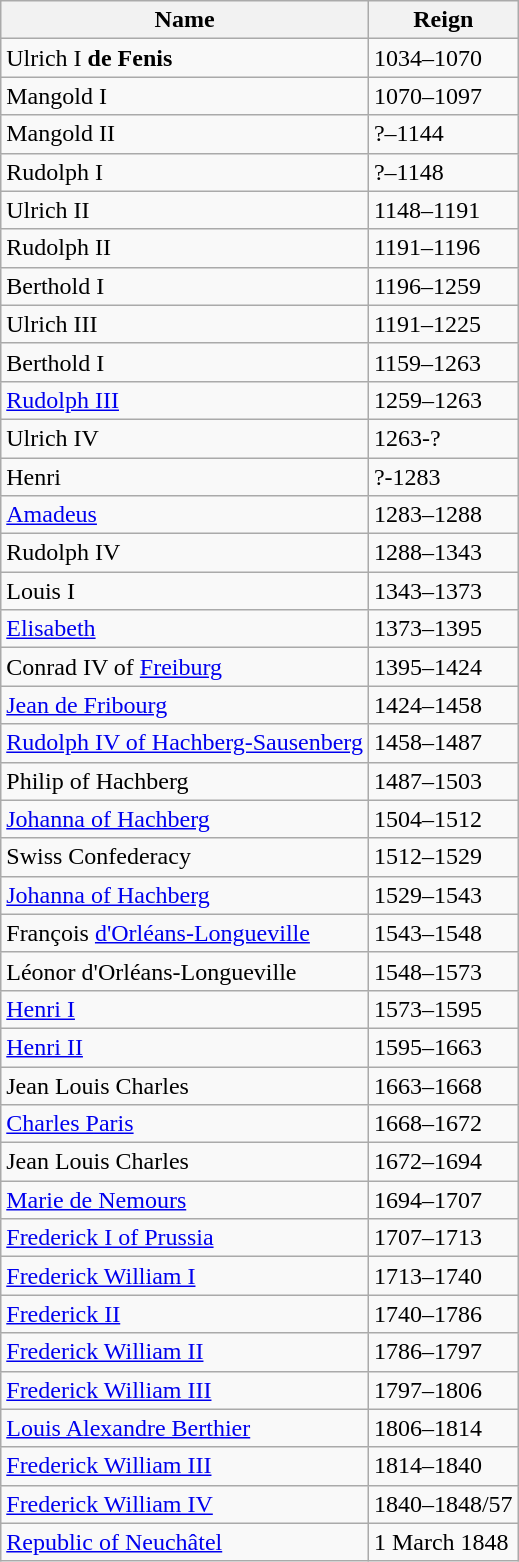<table class="wikitable mw-collapsible mw-collapsed">
<tr>
<th>Name</th>
<th>Reign</th>
</tr>
<tr>
<td>Ulrich I <strong>de Fenis</strong></td>
<td>1034–1070</td>
</tr>
<tr>
<td>Mangold I</td>
<td>1070–1097</td>
</tr>
<tr>
<td>Mangold II</td>
<td>?–1144</td>
</tr>
<tr>
<td>Rudolph I</td>
<td>?–1148</td>
</tr>
<tr>
<td>Ulrich II</td>
<td>1148–1191</td>
</tr>
<tr>
<td>Rudolph II</td>
<td>1191–1196</td>
</tr>
<tr>
<td>Berthold I</td>
<td>1196–1259</td>
</tr>
<tr>
<td>Ulrich III</td>
<td>1191–1225</td>
</tr>
<tr>
<td>Berthold I</td>
<td>1159–1263</td>
</tr>
<tr>
<td><a href='#'>Rudolph III</a></td>
<td>1259–1263</td>
</tr>
<tr>
<td>Ulrich IV</td>
<td>1263-?</td>
</tr>
<tr>
<td>Henri</td>
<td>?-1283</td>
</tr>
<tr>
<td><a href='#'>Amadeus</a></td>
<td>1283–1288</td>
</tr>
<tr>
<td>Rudolph IV</td>
<td>1288–1343</td>
</tr>
<tr>
<td>Louis I</td>
<td>1343–1373</td>
</tr>
<tr>
<td><a href='#'>Elisabeth</a></td>
<td>1373–1395</td>
</tr>
<tr>
<td>Conrad IV of <a href='#'>Freiburg</a></td>
<td>1395–1424</td>
</tr>
<tr>
<td><a href='#'>Jean de Fribourg</a></td>
<td>1424–1458</td>
</tr>
<tr>
<td><a href='#'>Rudolph IV of Hachberg-Sausenberg</a></td>
<td>1458–1487</td>
</tr>
<tr>
<td>Philip of Hachberg</td>
<td>1487–1503</td>
</tr>
<tr>
<td><a href='#'>Johanna of Hachberg</a></td>
<td>1504–1512</td>
</tr>
<tr>
<td>Swiss Confederacy</td>
<td>1512–1529</td>
</tr>
<tr>
<td><a href='#'>Johanna of Hachberg</a></td>
<td>1529–1543</td>
</tr>
<tr>
<td>François <a href='#'>d'Orléans-Longueville</a></td>
<td>1543–1548</td>
</tr>
<tr>
<td>Léonor d'Orléans-Longueville</td>
<td>1548–1573</td>
</tr>
<tr>
<td><a href='#'>Henri I</a></td>
<td>1573–1595</td>
</tr>
<tr>
<td><a href='#'>Henri II</a></td>
<td>1595–1663</td>
</tr>
<tr>
<td>Jean Louis Charles</td>
<td>1663–1668</td>
</tr>
<tr>
<td><a href='#'>Charles Paris</a></td>
<td>1668–1672</td>
</tr>
<tr>
<td>Jean Louis Charles</td>
<td>1672–1694</td>
</tr>
<tr>
<td><a href='#'>Marie de Nemours</a></td>
<td>1694–1707</td>
</tr>
<tr>
<td><a href='#'>Frederick I of Prussia</a></td>
<td>1707–1713</td>
</tr>
<tr>
<td><a href='#'>Frederick William I</a></td>
<td>1713–1740</td>
</tr>
<tr>
<td><a href='#'>Frederick II</a></td>
<td>1740–1786</td>
</tr>
<tr>
<td><a href='#'>Frederick William II</a></td>
<td>1786–1797</td>
</tr>
<tr>
<td><a href='#'>Frederick William III</a></td>
<td>1797–1806</td>
</tr>
<tr>
<td><a href='#'>Louis Alexandre Berthier</a></td>
<td>1806–1814</td>
</tr>
<tr>
<td><a href='#'>Frederick William III</a></td>
<td>1814–1840</td>
</tr>
<tr>
<td><a href='#'>Frederick William IV</a></td>
<td>1840–1848/57</td>
</tr>
<tr>
<td><a href='#'>Republic of Neuchâtel</a></td>
<td>1 March 1848</td>
</tr>
</table>
